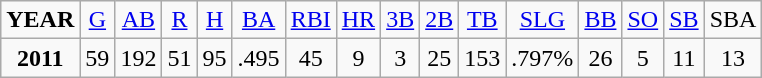<table class="sortable wikitable">
<tr align=center>
<td><strong>YEAR</strong></td>
<td><a href='#'>G</a></td>
<td><a href='#'>AB</a></td>
<td><a href='#'>R</a></td>
<td><a href='#'>H</a></td>
<td><a href='#'>BA</a></td>
<td><a href='#'>RBI</a></td>
<td><a href='#'>HR</a></td>
<td><a href='#'>3B</a></td>
<td><a href='#'>2B</a></td>
<td><a href='#'>TB</a></td>
<td><a href='#'>SLG</a></td>
<td><a href='#'>BB</a></td>
<td><a href='#'>SO</a></td>
<td><a href='#'>SB</a></td>
<td>SBA</td>
</tr>
<tr align=center>
<td><strong>2011</strong></td>
<td>59</td>
<td>192</td>
<td>51</td>
<td>95</td>
<td>.495</td>
<td>45</td>
<td>9</td>
<td>3</td>
<td>25</td>
<td>153</td>
<td>.797%</td>
<td>26</td>
<td>5</td>
<td>11</td>
<td>13</td>
</tr>
</table>
